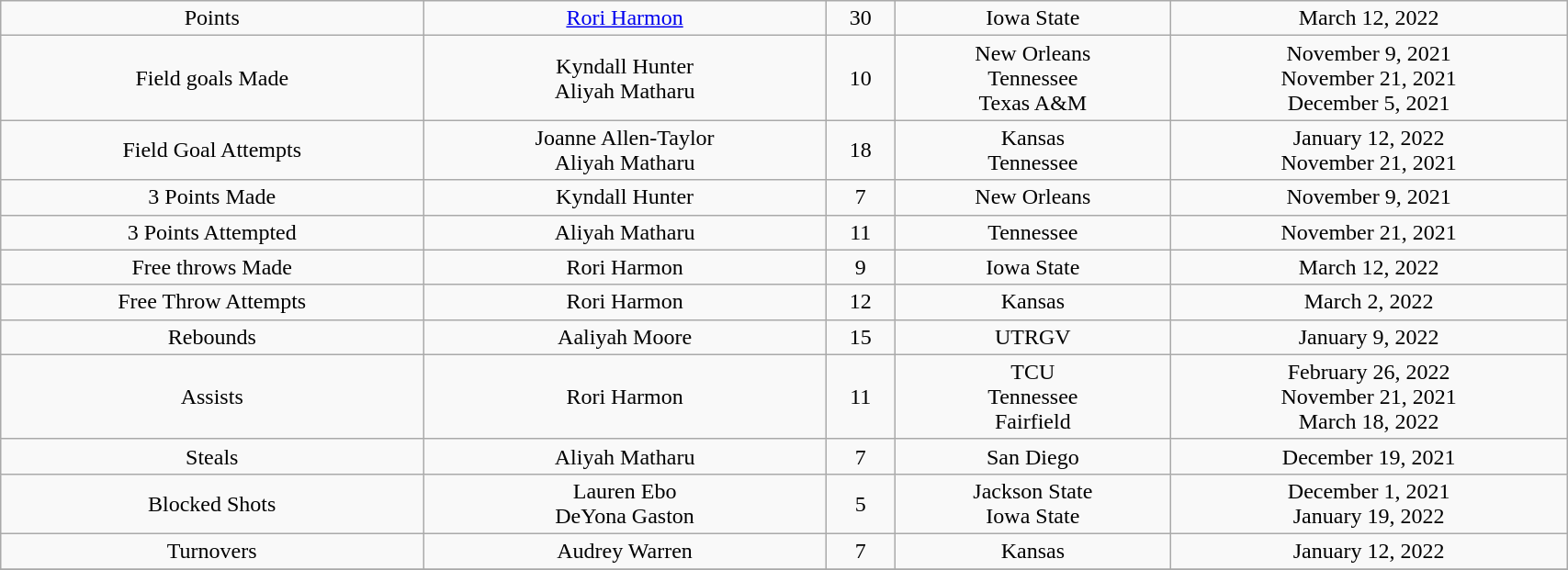<table class="wikitable" style="width: 90%;text-align: center;">
<tr>
<td rowspan="1">Points</td>
<td><a href='#'>Rori Harmon</a></td>
<td>30</td>
<td>Iowa State</td>
<td>March 12, 2022</td>
</tr>
<tr>
<td>Field goals Made</td>
<td>Kyndall Hunter<br>Aliyah Matharu</td>
<td>10</td>
<td>New Orleans<br>Tennessee<br>Texas A&M</td>
<td>November 9, 2021<br>November 21, 2021<br>December 5, 2021</td>
</tr>
<tr>
<td>Field Goal Attempts</td>
<td>Joanne Allen-Taylor<br>Aliyah Matharu</td>
<td>18</td>
<td>Kansas<br>Tennessee</td>
<td>January 12, 2022<br>November 21, 2021</td>
</tr>
<tr>
<td>3 Points Made</td>
<td>Kyndall Hunter</td>
<td>7</td>
<td>New Orleans</td>
<td>November 9, 2021</td>
</tr>
<tr>
<td>3 Points Attempted</td>
<td>Aliyah Matharu</td>
<td>11</td>
<td>Tennessee</td>
<td>November 21, 2021</td>
</tr>
<tr>
<td>Free throws Made</td>
<td>Rori Harmon</td>
<td>9</td>
<td>Iowa State</td>
<td>March 12, 2022</td>
</tr>
<tr>
<td>Free Throw Attempts</td>
<td>Rori Harmon</td>
<td>12</td>
<td>Kansas</td>
<td>March 2, 2022</td>
</tr>
<tr>
<td>Rebounds</td>
<td>Aaliyah Moore</td>
<td>15</td>
<td>UTRGV</td>
<td>January 9, 2022</td>
</tr>
<tr>
<td>Assists</td>
<td>Rori Harmon</td>
<td>11</td>
<td>TCU<br>Tennessee<br>Fairfield</td>
<td>February 26, 2022<br>November 21, 2021<br>March 18, 2022</td>
</tr>
<tr>
<td>Steals</td>
<td>Aliyah Matharu</td>
<td>7</td>
<td>San Diego</td>
<td>December 19, 2021</td>
</tr>
<tr>
<td>Blocked Shots</td>
<td>Lauren Ebo<br>DeYona Gaston</td>
<td>5</td>
<td>Jackson State<br>Iowa State</td>
<td>December 1, 2021<br>January 19, 2022</td>
</tr>
<tr>
<td>Turnovers</td>
<td>Audrey Warren</td>
<td>7</td>
<td>Kansas</td>
<td>January 12, 2022</td>
</tr>
<tr>
</tr>
</table>
